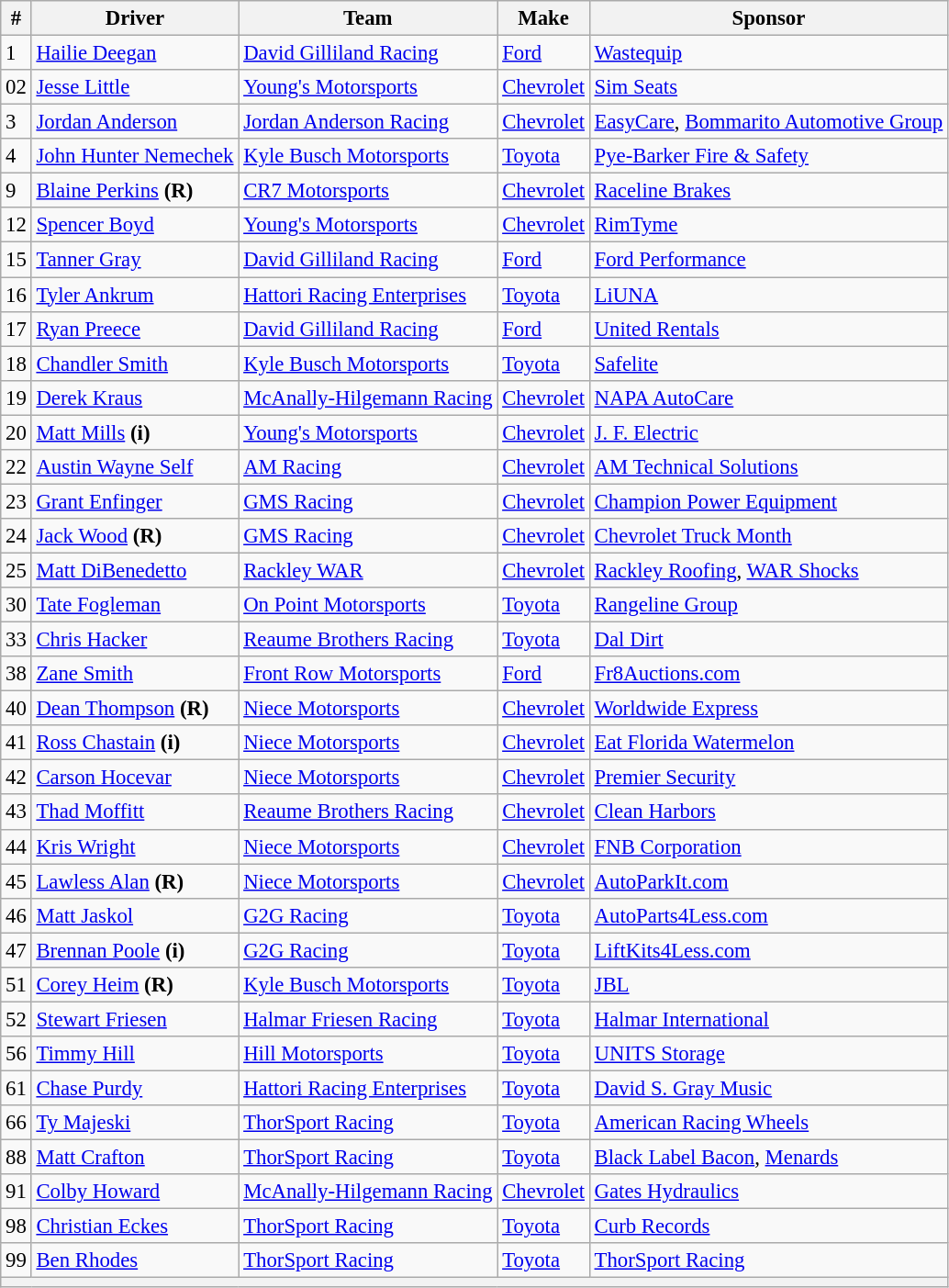<table class="wikitable" style="font-size:95%">
<tr>
<th>#</th>
<th>Driver</th>
<th>Team</th>
<th>Make</th>
<th>Sponsor</th>
</tr>
<tr>
<td>1</td>
<td><a href='#'>Hailie Deegan</a></td>
<td><a href='#'>David Gilliland Racing</a></td>
<td><a href='#'>Ford</a></td>
<td><a href='#'>Wastequip</a></td>
</tr>
<tr>
<td>02</td>
<td><a href='#'>Jesse Little</a></td>
<td><a href='#'>Young's Motorsports</a></td>
<td><a href='#'>Chevrolet</a></td>
<td><a href='#'>Sim Seats</a></td>
</tr>
<tr>
<td>3</td>
<td><a href='#'>Jordan Anderson</a></td>
<td><a href='#'>Jordan Anderson Racing</a></td>
<td><a href='#'>Chevrolet</a></td>
<td><a href='#'>EasyCare</a>, <a href='#'>Bommarito Automotive Group</a></td>
</tr>
<tr>
<td>4</td>
<td><a href='#'>John Hunter Nemechek</a></td>
<td><a href='#'>Kyle Busch Motorsports</a></td>
<td><a href='#'>Toyota</a></td>
<td><a href='#'>Pye-Barker Fire & Safety</a></td>
</tr>
<tr>
<td>9</td>
<td><a href='#'>Blaine Perkins</a> <strong>(R)</strong></td>
<td><a href='#'>CR7 Motorsports</a></td>
<td><a href='#'>Chevrolet</a></td>
<td><a href='#'>Raceline Brakes</a></td>
</tr>
<tr>
<td>12</td>
<td><a href='#'>Spencer Boyd</a></td>
<td><a href='#'>Young's Motorsports</a></td>
<td><a href='#'>Chevrolet</a></td>
<td><a href='#'>RimTyme</a></td>
</tr>
<tr>
<td>15</td>
<td><a href='#'>Tanner Gray</a></td>
<td><a href='#'>David Gilliland Racing</a></td>
<td><a href='#'>Ford</a></td>
<td><a href='#'>Ford Performance</a></td>
</tr>
<tr>
<td>16</td>
<td><a href='#'>Tyler Ankrum</a></td>
<td><a href='#'>Hattori Racing Enterprises</a></td>
<td><a href='#'>Toyota</a></td>
<td><a href='#'>LiUNA</a></td>
</tr>
<tr>
<td>17</td>
<td><a href='#'>Ryan Preece</a></td>
<td><a href='#'>David Gilliland Racing</a></td>
<td><a href='#'>Ford</a></td>
<td><a href='#'>United Rentals</a></td>
</tr>
<tr>
<td>18</td>
<td><a href='#'>Chandler Smith</a></td>
<td><a href='#'>Kyle Busch Motorsports</a></td>
<td><a href='#'>Toyota</a></td>
<td><a href='#'>Safelite</a></td>
</tr>
<tr>
<td>19</td>
<td><a href='#'>Derek Kraus</a></td>
<td><a href='#'>McAnally-Hilgemann Racing</a></td>
<td><a href='#'>Chevrolet</a></td>
<td><a href='#'>NAPA AutoCare</a></td>
</tr>
<tr>
<td>20</td>
<td><a href='#'>Matt Mills</a> <strong>(i)</strong></td>
<td><a href='#'>Young's Motorsports</a></td>
<td><a href='#'>Chevrolet</a></td>
<td><a href='#'>J. F. Electric</a></td>
</tr>
<tr>
<td>22</td>
<td><a href='#'>Austin Wayne Self</a></td>
<td><a href='#'>AM Racing</a></td>
<td><a href='#'>Chevrolet</a></td>
<td><a href='#'>AM Technical Solutions</a></td>
</tr>
<tr>
<td>23</td>
<td><a href='#'>Grant Enfinger</a></td>
<td><a href='#'>GMS Racing</a></td>
<td><a href='#'>Chevrolet</a></td>
<td><a href='#'>Champion Power Equipment</a></td>
</tr>
<tr>
<td>24</td>
<td><a href='#'>Jack Wood</a> <strong>(R)</strong></td>
<td><a href='#'>GMS Racing</a></td>
<td><a href='#'>Chevrolet</a></td>
<td><a href='#'>Chevrolet Truck Month</a></td>
</tr>
<tr>
<td>25</td>
<td><a href='#'>Matt DiBenedetto</a></td>
<td><a href='#'>Rackley WAR</a></td>
<td><a href='#'>Chevrolet</a></td>
<td><a href='#'>Rackley Roofing</a>, <a href='#'>WAR Shocks</a></td>
</tr>
<tr>
<td>30</td>
<td><a href='#'>Tate Fogleman</a></td>
<td><a href='#'>On Point Motorsports</a></td>
<td><a href='#'>Toyota</a></td>
<td><a href='#'>Rangeline Group</a></td>
</tr>
<tr>
<td>33</td>
<td><a href='#'>Chris Hacker</a></td>
<td><a href='#'>Reaume Brothers Racing</a></td>
<td><a href='#'>Toyota</a></td>
<td><a href='#'>Dal Dirt</a></td>
</tr>
<tr>
<td>38</td>
<td><a href='#'>Zane Smith</a></td>
<td><a href='#'>Front Row Motorsports</a></td>
<td><a href='#'>Ford</a></td>
<td><a href='#'>Fr8Auctions.com</a></td>
</tr>
<tr>
<td>40</td>
<td><a href='#'>Dean Thompson</a> <strong>(R)</strong></td>
<td><a href='#'>Niece Motorsports</a></td>
<td><a href='#'>Chevrolet</a></td>
<td><a href='#'>Worldwide Express</a></td>
</tr>
<tr>
<td>41</td>
<td><a href='#'>Ross Chastain</a> <strong>(i)</strong></td>
<td><a href='#'>Niece Motorsports</a></td>
<td><a href='#'>Chevrolet</a></td>
<td><a href='#'>Eat Florida Watermelon</a></td>
</tr>
<tr>
<td>42</td>
<td><a href='#'>Carson Hocevar</a></td>
<td><a href='#'>Niece Motorsports</a></td>
<td><a href='#'>Chevrolet</a></td>
<td><a href='#'>Premier Security</a></td>
</tr>
<tr>
<td>43</td>
<td><a href='#'>Thad Moffitt</a></td>
<td><a href='#'>Reaume Brothers Racing</a></td>
<td><a href='#'>Chevrolet</a></td>
<td><a href='#'>Clean Harbors</a></td>
</tr>
<tr>
<td>44</td>
<td><a href='#'>Kris Wright</a></td>
<td><a href='#'>Niece Motorsports</a></td>
<td><a href='#'>Chevrolet</a></td>
<td><a href='#'>FNB Corporation</a></td>
</tr>
<tr>
<td>45</td>
<td><a href='#'>Lawless Alan</a> <strong>(R)</strong></td>
<td><a href='#'>Niece Motorsports</a></td>
<td><a href='#'>Chevrolet</a></td>
<td><a href='#'>AutoParkIt.com</a></td>
</tr>
<tr>
<td>46</td>
<td><a href='#'>Matt Jaskol</a></td>
<td><a href='#'>G2G Racing</a></td>
<td><a href='#'>Toyota</a></td>
<td><a href='#'>AutoParts4Less.com</a></td>
</tr>
<tr>
<td>47</td>
<td><a href='#'>Brennan Poole</a> <strong>(i)</strong></td>
<td><a href='#'>G2G Racing</a></td>
<td><a href='#'>Toyota</a></td>
<td><a href='#'>LiftKits4Less.com</a></td>
</tr>
<tr>
<td>51</td>
<td><a href='#'>Corey Heim</a> <strong>(R)</strong></td>
<td><a href='#'>Kyle Busch Motorsports</a></td>
<td><a href='#'>Toyota</a></td>
<td><a href='#'>JBL</a></td>
</tr>
<tr>
<td>52</td>
<td><a href='#'>Stewart Friesen</a></td>
<td><a href='#'>Halmar Friesen Racing</a></td>
<td><a href='#'>Toyota</a></td>
<td><a href='#'>Halmar International</a></td>
</tr>
<tr>
<td>56</td>
<td><a href='#'>Timmy Hill</a></td>
<td><a href='#'>Hill Motorsports</a></td>
<td><a href='#'>Toyota</a></td>
<td><a href='#'>UNITS Storage</a></td>
</tr>
<tr>
<td>61</td>
<td><a href='#'>Chase Purdy</a></td>
<td><a href='#'>Hattori Racing Enterprises</a></td>
<td><a href='#'>Toyota</a></td>
<td><a href='#'>David S. Gray Music</a></td>
</tr>
<tr>
<td>66</td>
<td><a href='#'>Ty Majeski</a></td>
<td><a href='#'>ThorSport Racing</a></td>
<td><a href='#'>Toyota</a></td>
<td><a href='#'>American Racing Wheels</a></td>
</tr>
<tr>
<td>88</td>
<td><a href='#'>Matt Crafton</a></td>
<td><a href='#'>ThorSport Racing</a></td>
<td><a href='#'>Toyota</a></td>
<td><a href='#'>Black Label Bacon</a>, <a href='#'>Menards</a></td>
</tr>
<tr>
<td>91</td>
<td><a href='#'>Colby Howard</a></td>
<td><a href='#'>McAnally-Hilgemann Racing</a></td>
<td><a href='#'>Chevrolet</a></td>
<td><a href='#'>Gates Hydraulics</a></td>
</tr>
<tr>
<td>98</td>
<td><a href='#'>Christian Eckes</a></td>
<td><a href='#'>ThorSport Racing</a></td>
<td><a href='#'>Toyota</a></td>
<td><a href='#'>Curb Records</a></td>
</tr>
<tr>
<td>99</td>
<td><a href='#'>Ben Rhodes</a></td>
<td><a href='#'>ThorSport Racing</a></td>
<td><a href='#'>Toyota</a></td>
<td><a href='#'>ThorSport Racing</a></td>
</tr>
<tr>
<th colspan="5"></th>
</tr>
</table>
